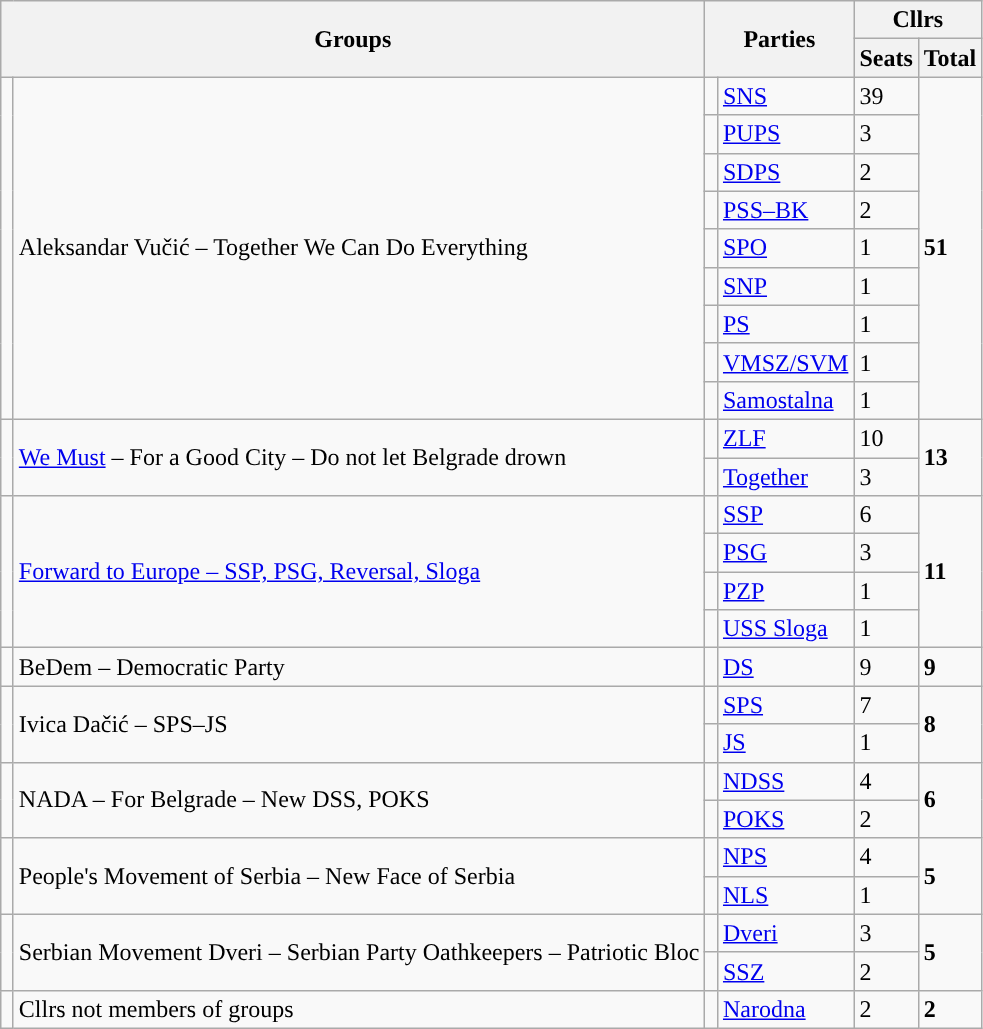<table class="wikitable" style="text-align:left">
<tr>
<th rowspan="2" colspan="2">Groups</th>
<th rowspan="2" colspan="2">Parties</th>
<th colspan="2">Cllrs</th>
</tr>
<tr>
<th>Seats</th>
<th>Total</th>
</tr>
<tr>
<td width="1" rowspan="9"></td>
<td rowspan="9">Aleksandar Vučić – Together We Can Do Everything</td>
<td width="1"></td>
<td><a href='#'>SNS</a></td>
<td>39</td>
<td rowspan="9"><strong>51</strong></td>
</tr>
<tr>
<td></td>
<td><a href='#'>PUPS</a></td>
<td>3</td>
</tr>
<tr>
<td></td>
<td><a href='#'>SDPS</a></td>
<td>2</td>
</tr>
<tr>
<td></td>
<td><a href='#'>PSS–BK</a></td>
<td>2</td>
</tr>
<tr>
<td></td>
<td><a href='#'>SPO</a></td>
<td>1</td>
</tr>
<tr>
<td></td>
<td><a href='#'>SNP</a></td>
<td>1</td>
</tr>
<tr>
<td></td>
<td><a href='#'>PS</a></td>
<td>1</td>
</tr>
<tr>
<td></td>
<td><a href='#'>VMSZ/SVM</a></td>
<td>1</td>
</tr>
<tr>
<td></td>
<td><a href='#'>Samostalna</a></td>
<td>1</td>
</tr>
<tr>
<td width="1" rowspan="2"></td>
<td rowspan="2"><a href='#'>We Must</a> – For a Good City – Do not let Belgrade drown</td>
<td width="1"></td>
<td><a href='#'>ZLF</a></td>
<td>10</td>
<td rowspan="2"><strong>13</strong></td>
</tr>
<tr>
<td></td>
<td><a href='#'>Together</a></td>
<td>3</td>
</tr>
<tr>
<td width="1" rowspan="4"></td>
<td rowspan="4"><a href='#'>Forward to Europe – SSP, PSG, Reversal, Sloga</a></td>
<td width="1"></td>
<td><a href='#'>SSP</a></td>
<td>6</td>
<td rowspan="4"><strong>11</strong></td>
</tr>
<tr>
<td></td>
<td><a href='#'>PSG</a></td>
<td>3</td>
</tr>
<tr>
<td></td>
<td><a href='#'>PZP</a></td>
<td>1</td>
</tr>
<tr>
<td></td>
<td><a href='#'>USS Sloga</a></td>
<td>1</td>
</tr>
<tr>
<td></td>
<td>BeDem – Democratic Party</td>
<td></td>
<td><a href='#'>DS</a></td>
<td>9</td>
<td><strong>9</strong></td>
</tr>
<tr>
<td width="1" rowspan="2"></td>
<td rowspan="2">Ivica Dačić – SPS–JS</td>
<td width="1"></td>
<td><a href='#'>SPS</a></td>
<td>7</td>
<td rowspan="2"><strong>8</strong></td>
</tr>
<tr>
<td></td>
<td><a href='#'>JS</a></td>
<td>1</td>
</tr>
<tr>
<td width="1" rowspan="2"></td>
<td rowspan="2">NADA – For Belgrade – New DSS, POKS</td>
<td width="1"></td>
<td><a href='#'>NDSS</a></td>
<td>4</td>
<td rowspan="2"><strong>6</strong></td>
</tr>
<tr>
<td></td>
<td><a href='#'>POKS</a></td>
<td>2</td>
</tr>
<tr>
<td width="1" rowspan="2"></td>
<td rowspan="2">People's Movement of Serbia – New Face of Serbia</td>
<td width="1"></td>
<td><a href='#'>NPS</a></td>
<td>4</td>
<td rowspan="2"><strong>5</strong></td>
</tr>
<tr>
<td></td>
<td><a href='#'>NLS</a></td>
<td>1</td>
</tr>
<tr>
<td width="1" rowspan="2"></td>
<td rowspan="2">Serbian Movement Dveri – Serbian Party Oathkeepers – Patriotic Bloc</td>
<td width="1"></td>
<td><a href='#'>Dveri</a></td>
<td>3</td>
<td rowspan="2"><strong>5</strong></td>
</tr>
<tr>
<td></td>
<td><a href='#'>SSZ</a></td>
<td>2</td>
</tr>
<tr>
<td width="1" rowspan="1"></td>
<td rowspan="1">Cllrs not members of groups</td>
<td width="1"></td>
<td><a href='#'>Narodna</a></td>
<td>2</td>
<td rowspan="1"><strong>2</strong></td>
</tr>
</table>
